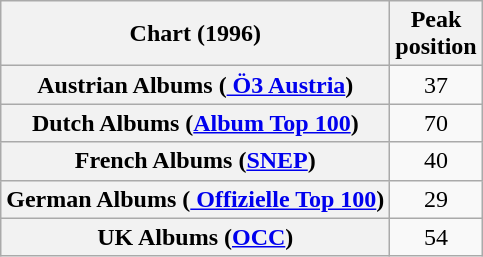<table class="wikitable sortable plainrowheaders">
<tr>
<th>Chart (1996)</th>
<th>Peak<br>position</th>
</tr>
<tr>
<th scope="row">Austrian Albums (<a href='#'> Ö3 Austria</a>)</th>
<td align="center">37</td>
</tr>
<tr>
<th scope="row">Dutch Albums (<a href='#'>Album Top 100</a>)</th>
<td align="center">70</td>
</tr>
<tr>
<th scope="row">French Albums (<a href='#'>SNEP</a>)</th>
<td align="center">40</td>
</tr>
<tr>
<th scope="row">German Albums (<a href='#'> Offizielle Top 100</a>)</th>
<td align="center">29</td>
</tr>
<tr>
<th scope="row">UK Albums (<a href='#'>OCC</a>)</th>
<td align="center">54</td>
</tr>
</table>
